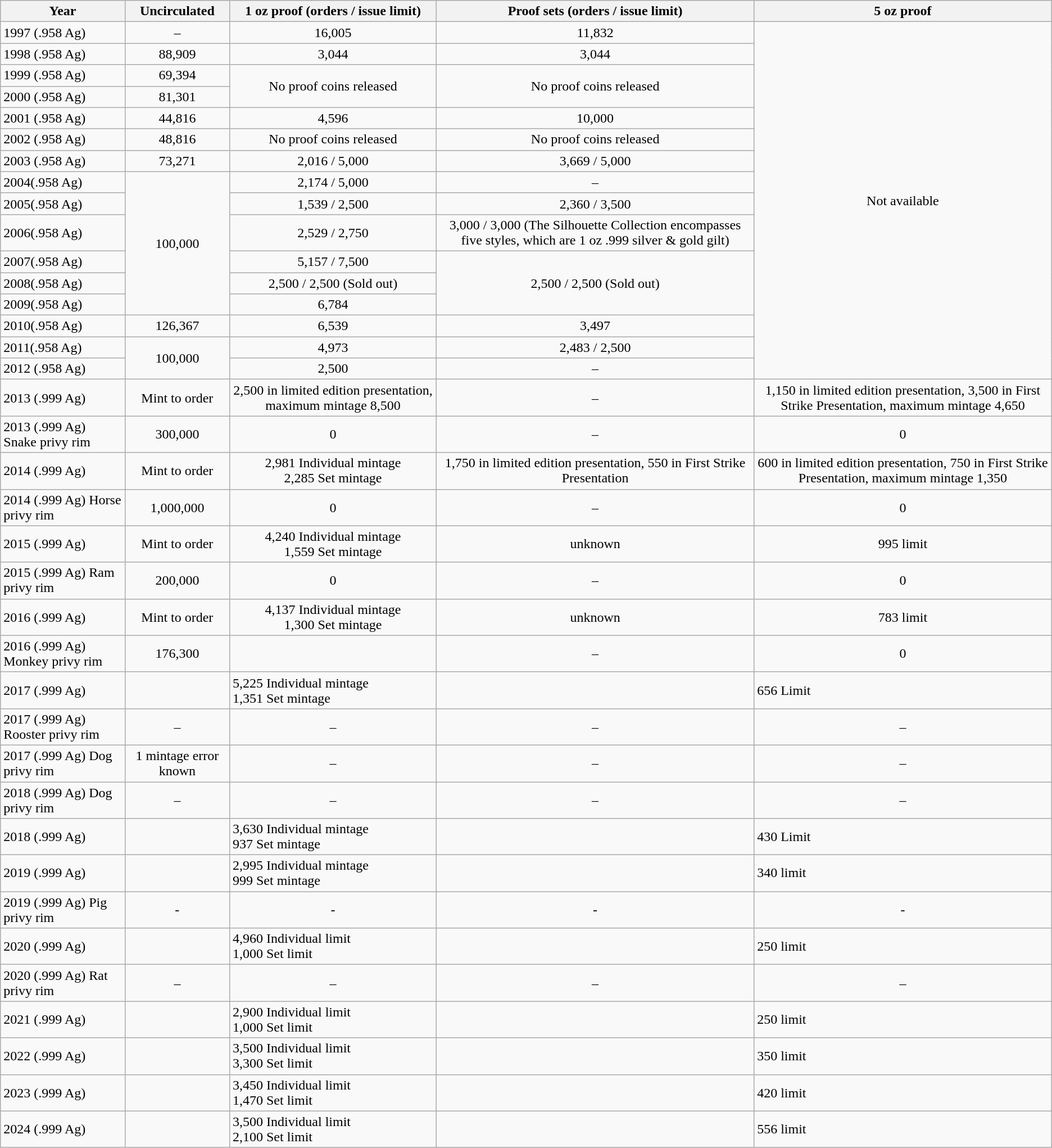<table class="wikitable sortable">
<tr>
<th>Year</th>
<th>Uncirculated</th>
<th>1 oz proof (orders / issue limit)</th>
<th>Proof sets (orders / issue limit)</th>
<th>5 oz proof</th>
</tr>
<tr>
<td>1997 (.958 Ag)</td>
<td align="center">–</td>
<td align="center">16,005</td>
<td align="center">11,832</td>
<td rowspan="16" align="center">Not available</td>
</tr>
<tr>
<td>1998 (.958 Ag)</td>
<td align="center">88,909</td>
<td align="center">3,044</td>
<td align="center">3,044</td>
</tr>
<tr>
<td>1999 (.958 Ag)</td>
<td align="center">69,394</td>
<td rowspan="2" align="center">No proof coins released</td>
<td rowspan="2" align="center">No proof coins released</td>
</tr>
<tr>
<td>2000 (.958 Ag)</td>
<td align="center">81,301</td>
</tr>
<tr>
<td>2001 (.958 Ag)</td>
<td align="center">44,816</td>
<td align="center">4,596</td>
<td align="center">10,000</td>
</tr>
<tr>
<td>2002 (.958 Ag)</td>
<td align="center">48,816</td>
<td align="center">No proof coins released</td>
<td align="center">No proof coins released</td>
</tr>
<tr>
<td>2003 (.958 Ag)</td>
<td align="center">73,271</td>
<td align="center">2,016 / 5,000</td>
<td align="center">3,669 / 5,000</td>
</tr>
<tr>
<td>2004(.958 Ag)</td>
<td rowspan="6" align="center">100,000</td>
<td align="center">2,174 / 5,000</td>
<td align="center">–</td>
</tr>
<tr>
<td>2005(.958 Ag)</td>
<td align="center">1,539 / 2,500</td>
<td align="center">2,360 / 3,500</td>
</tr>
<tr>
<td>2006(.958 Ag)</td>
<td align="center">2,529 / 2,750</td>
<td align="center">3,000 / 3,000 (The Silhouette Collection encompasses five styles, which are 1 oz .999 silver & gold gilt)</td>
</tr>
<tr>
<td>2007(.958 Ag)</td>
<td align="center">5,157 / 7,500</td>
<td rowspan="3" align="center">2,500 / 2,500 (Sold out)</td>
</tr>
<tr>
<td>2008(.958 Ag)</td>
<td align="center">2,500 / 2,500 (Sold out)</td>
</tr>
<tr>
<td>2009(.958 Ag)</td>
<td align="center">6,784</td>
</tr>
<tr>
<td>2010(.958 Ag)</td>
<td align="center">126,367</td>
<td align="center">6,539</td>
<td align="center">3,497</td>
</tr>
<tr>
<td>2011(.958 Ag)</td>
<td rowspan="2" align="center">100,000</td>
<td align="center">4,973</td>
<td align="center">2,483 / 2,500</td>
</tr>
<tr>
<td>2012 (.958 Ag)</td>
<td align="center">2,500</td>
<td align="center">–</td>
</tr>
<tr>
<td>2013 (.999 Ag)</td>
<td align="center">Mint to order</td>
<td align="center">2,500 in limited edition presentation, maximum mintage 8,500</td>
<td align="center">–</td>
<td align="center">1,150 in limited edition presentation, 3,500 in First Strike Presentation, maximum mintage 4,650</td>
</tr>
<tr>
<td>2013 (.999 Ag) Snake privy rim</td>
<td align="center">300,000</td>
<td align="center">0</td>
<td align="center">–</td>
<td align="center">0</td>
</tr>
<tr>
<td>2014 (.999 Ag)</td>
<td align="center">Mint to order</td>
<td align="center">2,981 Individual mintage<br>2,285 Set mintage</td>
<td align="center">1,750 in limited edition presentation, 550 in First Strike Presentation</td>
<td align="center">600 in limited edition presentation, 750 in First Strike Presentation, maximum mintage 1,350</td>
</tr>
<tr>
<td>2014 (.999 Ag) Horse privy rim</td>
<td align="center">1,000,000</td>
<td align="center">0</td>
<td align="center">–</td>
<td align="center">0</td>
</tr>
<tr>
<td>2015 (.999 Ag)</td>
<td align="center">Mint to order</td>
<td align="center">4,240 Individual mintage<br>1,559 Set mintage</td>
<td align="center">unknown</td>
<td align="center">995 limit</td>
</tr>
<tr>
<td>2015 (.999 Ag) Ram privy rim</td>
<td align="center">200,000</td>
<td align="center">0</td>
<td align="center">–</td>
<td align="center">0</td>
</tr>
<tr>
<td>2016 (.999 Ag)</td>
<td align="center">Mint to order</td>
<td align="center">4,137 Individual mintage<br>1,300 Set mintage</td>
<td align="center">unknown</td>
<td align="center">783 limit</td>
</tr>
<tr>
<td>2016 (.999 Ag) Monkey privy rim</td>
<td align="center">176,300</td>
<td align="center"></td>
<td align="center">–</td>
<td align="center">0</td>
</tr>
<tr>
<td>2017 (.999 Ag)</td>
<td></td>
<td>5,225 Individual mintage<br>1,351 Set mintage</td>
<td></td>
<td>656 Limit</td>
</tr>
<tr>
<td>2017 (.999 Ag) Rooster privy rim</td>
<td align="center">–</td>
<td align="center">–</td>
<td align="center">–</td>
<td align="center">–</td>
</tr>
<tr>
<td>2017 (.999 Ag) Dog privy rim</td>
<td align="center">1 mintage error known</td>
<td align="center">–</td>
<td align="center">–</td>
<td align="center">–</td>
</tr>
<tr>
<td>2018 (.999 Ag) Dog privy rim</td>
<td align="center">–</td>
<td align="center">–</td>
<td align="center">–</td>
<td align="center">–</td>
</tr>
<tr>
<td>2018 (.999 Ag)</td>
<td></td>
<td>3,630 Individual mintage<br>937 Set mintage</td>
<td></td>
<td>430 Limit</td>
</tr>
<tr>
<td>2019 (.999 Ag)</td>
<td></td>
<td>2,995 Individual mintage<br>999 Set mintage</td>
<td></td>
<td>340 limit</td>
</tr>
<tr>
<td>2019 (.999 Ag) Pig privy rim</td>
<td align="center">-</td>
<td align="center">-</td>
<td align="center">-</td>
<td align="center">-</td>
</tr>
<tr>
<td>2020 (.999 Ag)</td>
<td></td>
<td>4,960 Individual limit<br>1,000 Set limit</td>
<td></td>
<td rowspan="1">250 limit</td>
</tr>
<tr>
<td>2020 (.999 Ag) Rat privy rim</td>
<td align="center">–</td>
<td align="center">–</td>
<td align="center">–</td>
<td align="center">–</td>
</tr>
<tr>
<td>2021 (.999 Ag)</td>
<td></td>
<td>2,900 Individual limit<br>1,000 Set limit</td>
<td></td>
<td>250 limit</td>
</tr>
<tr>
<td>2022 (.999 Ag)</td>
<td></td>
<td>3,500 Individual limit<br>3,300 Set limit</td>
<td></td>
<td>350 limit</td>
</tr>
<tr>
<td>2023 (.999 Ag)</td>
<td></td>
<td>3,450 Individual limit<br>1,470 Set limit</td>
<td></td>
<td>420 limit</td>
</tr>
<tr>
<td>2024 (.999 Ag)</td>
<td></td>
<td>3,500 Individual limit<br>2,100 Set limit</td>
<td></td>
<td>556 limit</td>
</tr>
</table>
